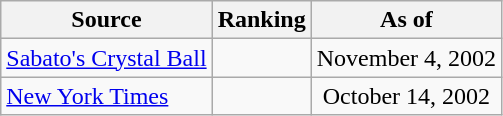<table class="wikitable" style="text-align:center">
<tr>
<th>Source</th>
<th>Ranking</th>
<th>As of</th>
</tr>
<tr>
<td align=left><a href='#'>Sabato's Crystal Ball</a></td>
<td></td>
<td>November 4, 2002</td>
</tr>
<tr>
<td align=left><a href='#'>New York Times</a></td>
<td></td>
<td>October 14, 2002</td>
</tr>
</table>
